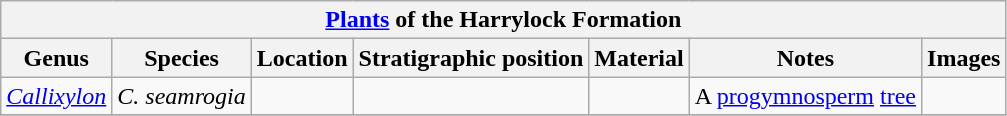<table class="wikitable" align="center">
<tr>
<th colspan="7" align="center"><a href='#'>Plants</a> of the Harrylock Formation</th>
</tr>
<tr>
<th>Genus</th>
<th>Species</th>
<th>Location</th>
<th>Stratigraphic position</th>
<th>Material</th>
<th>Notes</th>
<th>Images</th>
</tr>
<tr>
<td><em><a href='#'>Callixylon</a></em></td>
<td><em>C. seamrogia</em></td>
<td></td>
<td></td>
<td></td>
<td>A <a href='#'>progymnosperm</a> <a href='#'>tree</a></td>
<td></td>
</tr>
<tr>
</tr>
</table>
